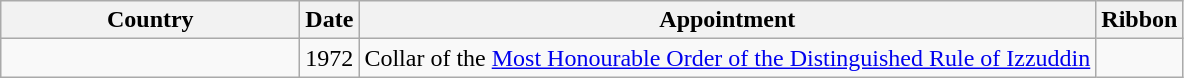<table class="wikitable plainrowheaders">
<tr>
<th scope="col" style="width:12em;">Country</th>
<th scope="col">Date</th>
<th scope="col">Appointment</th>
<th scope="col">Ribbon</th>
</tr>
<tr>
<td></td>
<td>1972</td>
<td>Collar of the <a href='#'>Most Honourable Order of the Distinguished Rule of Izzuddin</a></td>
<td></td>
</tr>
</table>
